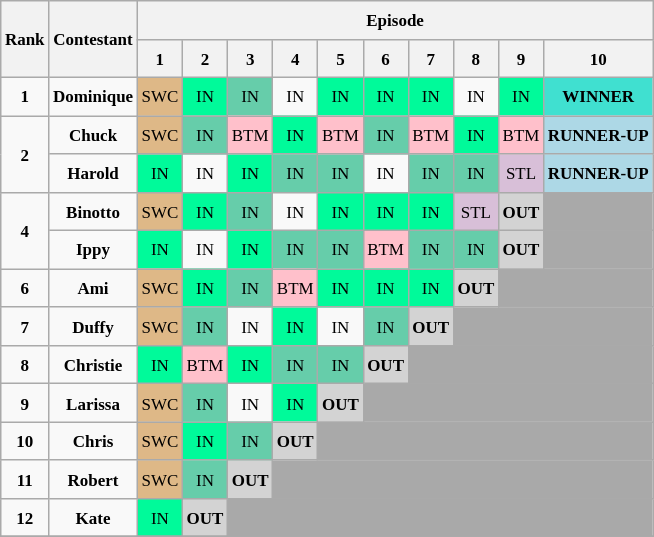<table class="wikitable" style="text-align: center; font-size: 8.5pt; line-height:20px;">
<tr>
<th rowspan=2>Rank</th>
<th rowspan=2>Contestant</th>
<th colspan=10>Episode</th>
</tr>
<tr>
<th>1</th>
<th>2</th>
<th>3</th>
<th>4</th>
<th>5</th>
<th>6</th>
<th>7</th>
<th>8</th>
<th>9</th>
<th>10</th>
</tr>
<tr>
<td><strong>1</strong></td>
<td><strong>Dominique</strong></td>
<td style="background:#DEB887;">SWC</td>
<td style="background:#00FA9A;">IN</td>
<td style="background:#66CDAA;">IN</td>
<td>IN</td>
<td style="background:#00FA9A;">IN</td>
<td style="background:#00FA9A;">IN</td>
<td style="background:#00FA9A;">IN</td>
<td>IN</td>
<td style="background:#00FA9A;">IN</td>
<td style="background:turquoise"><strong>WINNER</strong></td>
</tr>
<tr>
<td rowspan="2"><strong>2</strong></td>
<td><strong>Chuck</strong></td>
<td style="background:#DEB887;">SWC</td>
<td style="background:#66CDAA;">IN</td>
<td style="background:pink;">BTM</td>
<td style="background:#00FA9A;">IN</td>
<td style="background:pink;">BTM</td>
<td style="background:#66CDAA;">IN</td>
<td style="background:pink;">BTM</td>
<td style="background:#00FA9A;">IN</td>
<td style="background:pink;">BTM</td>
<td style="background:lightblue"><strong>RUNNER-UP</strong></td>
</tr>
<tr>
<td><strong>Harold</strong></td>
<td style="background:#00FA9A;">IN</td>
<td>IN</td>
<td style="background:#00FA9A;">IN</td>
<td style="background:#66CDAA;">IN</td>
<td style="background:#66CDAA;">IN</td>
<td>IN</td>
<td style="background:#66CDAA;">IN</td>
<td style="background:#66CDAA;">IN</td>
<td style="background:#D8BFD8;">STL</td>
<td style="background:lightblue"><strong>RUNNER-UP</strong></td>
</tr>
<tr>
<td rowspan="2"><strong>4</strong></td>
<td><strong>Binotto</strong></td>
<td style="background:#DEB887;">SWC</td>
<td style="background:#00FA9A;">IN</td>
<td style="background:#66CDAA;">IN</td>
<td>IN</td>
<td style="background:#00FA9A;">IN</td>
<td style="background:#00FA9A;">IN</td>
<td style="background:#00FA9A;">IN</td>
<td style="background:#D8BFD8;">STL</td>
<td style="background:lightgray;"><strong>OUT</strong></td>
<td colspan=9 style="background:darkgrey;"></td>
</tr>
<tr>
<td><strong>Ippy</strong></td>
<td style="background:#00FA9A;">IN</td>
<td>IN</td>
<td style="background:#00FA9A;">IN</td>
<td style="background:#66CDAA;">IN</td>
<td style="background:#66CDAA;">IN</td>
<td style="background:pink;">BTM</td>
<td style="background:#66CDAA;">IN</td>
<td style="background:#66CDAA;">IN</td>
<td style="background:lightgray;"><strong>OUT</strong></td>
<td colspan=9 style="background:darkgrey;"></td>
</tr>
<tr>
<td><strong>6</strong></td>
<td><strong>Ami</strong></td>
<td style="background:#DEB887;">SWC</td>
<td style="background:#00FA9A;">IN</td>
<td style="background:#66CDAA;">IN</td>
<td style="background:pink;">BTM</td>
<td style="background:#00FA9A;">IN</td>
<td style="background:#00FA9A;">IN</td>
<td style="background:#00FA9A;">IN</td>
<td style="background:lightgray;"><strong>OUT</strong></td>
<td colspan=9 style="background:darkgrey;"></td>
</tr>
<tr>
<td><strong>7</strong></td>
<td><strong>Duffy</strong></td>
<td style="background:#DEB887;">SWC</td>
<td style="background:#66CDAA;">IN</td>
<td>IN</td>
<td style="background:#00FA9A;">IN</td>
<td>IN</td>
<td style="background:#66CDAA;">IN</td>
<td style="background:lightgray;"><strong>OUT</strong></td>
<td colspan=9 style="background:darkgrey;"></td>
</tr>
<tr>
<td><strong>8</strong></td>
<td><strong>Christie</strong></td>
<td style="background:#00FA9A;">IN</td>
<td style="background:pink;">BTM</td>
<td style="background:#00FA9A;">IN</td>
<td style="background:#66CDAA;">IN</td>
<td style="background:#66CDAA;">IN</td>
<td style="background:lightgray;"><strong>OUT</strong></td>
<td colspan=9 style="background:darkgrey;"></td>
</tr>
<tr>
<td><strong>9</strong></td>
<td><strong>Larissa</strong></td>
<td style="background:#DEB887;">SWC</td>
<td style="background:#66CDAA;">IN</td>
<td>IN</td>
<td style="background:#00FA9A;">IN</td>
<td style="background:lightgray;"><strong>OUT</strong></td>
<td colspan=9 style="background:darkgrey;"></td>
</tr>
<tr>
<td><strong>10</strong></td>
<td><strong>Chris</strong></td>
<td style="background:#DEB887;">SWC</td>
<td style="background:#00FA9A;">IN</td>
<td style="background:#66CDAA;">IN</td>
<td style="background:lightgray;"><strong>OUT</strong></td>
<td colspan=9 style="background:darkgrey;"></td>
</tr>
<tr>
<td><strong>11</strong></td>
<td><strong>Robert</strong></td>
<td style="background:#DEB887;">SWC</td>
<td style="background:#66CDAA;">IN</td>
<td style="background:lightgray;"><strong>OUT</strong></td>
<td colspan=9 style="background:darkgrey;"></td>
</tr>
<tr>
<td><strong>12</strong></td>
<td><strong>Kate</strong></td>
<td style="background:#00FA9A;">IN</td>
<td style="background:lightgray;"><strong>OUT</strong></td>
<td colspan=9 style="background:darkgrey;"></td>
</tr>
<tr>
</tr>
</table>
